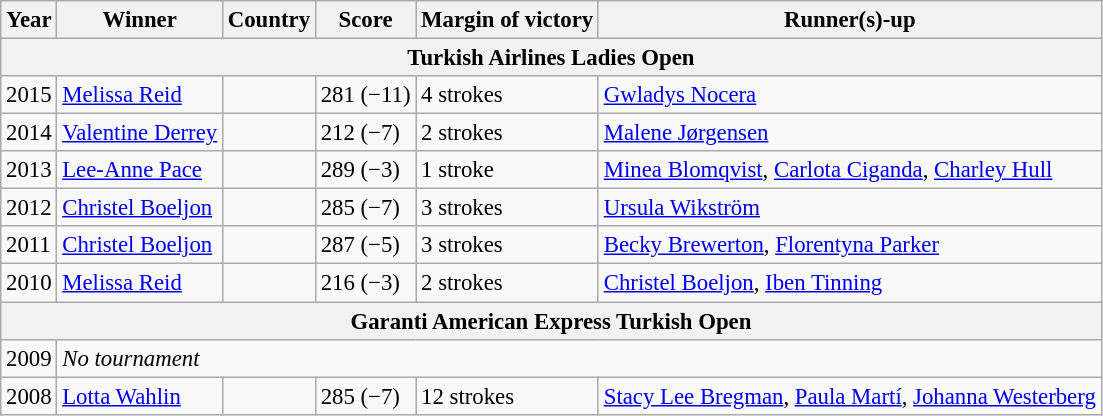<table class=wikitable style="font-size:95%">
<tr>
<th>Year</th>
<th>Winner</th>
<th>Country</th>
<th>Score</th>
<th>Margin of victory</th>
<th>Runner(s)-up</th>
</tr>
<tr>
<th colspan=6>Turkish Airlines Ladies Open</th>
</tr>
<tr>
<td>2015</td>
<td><a href='#'>Melissa Reid</a></td>
<td></td>
<td>281 (−11)</td>
<td>4 strokes</td>
<td> <a href='#'>Gwladys Nocera</a></td>
</tr>
<tr>
<td>2014</td>
<td><a href='#'>Valentine Derrey</a></td>
<td></td>
<td>212 (−7)</td>
<td>2 strokes</td>
<td> <a href='#'>Malene Jørgensen</a></td>
</tr>
<tr>
<td>2013</td>
<td><a href='#'>Lee-Anne Pace</a></td>
<td></td>
<td>289 (−3)</td>
<td>1 stroke</td>
<td> <a href='#'>Minea Blomqvist</a>,  <a href='#'>Carlota Ciganda</a>,  <a href='#'>Charley Hull</a></td>
</tr>
<tr>
<td>2012</td>
<td><a href='#'>Christel Boeljon</a></td>
<td></td>
<td>285 (−7)</td>
<td>3 strokes</td>
<td> <a href='#'>Ursula Wikström</a></td>
</tr>
<tr>
<td>2011</td>
<td><a href='#'>Christel Boeljon</a></td>
<td></td>
<td>287 (−5)</td>
<td>3 strokes</td>
<td> <a href='#'>Becky Brewerton</a>,  <a href='#'>Florentyna Parker</a></td>
</tr>
<tr>
<td>2010</td>
<td><a href='#'>Melissa Reid</a></td>
<td></td>
<td>216 (−3)</td>
<td>2 strokes</td>
<td> <a href='#'>Christel Boeljon</a>,  <a href='#'>Iben Tinning</a></td>
</tr>
<tr>
<th colspan=6>Garanti American Express Turkish Open</th>
</tr>
<tr>
<td>2009</td>
<td colspan=5><em>No tournament</em></td>
</tr>
<tr>
<td>2008</td>
<td><a href='#'>Lotta Wahlin</a></td>
<td></td>
<td>285 (−7)</td>
<td>12 strokes</td>
<td> <a href='#'>Stacy Lee Bregman</a>,  <a href='#'>Paula Martí</a>,  <a href='#'>Johanna Westerberg</a></td>
</tr>
</table>
